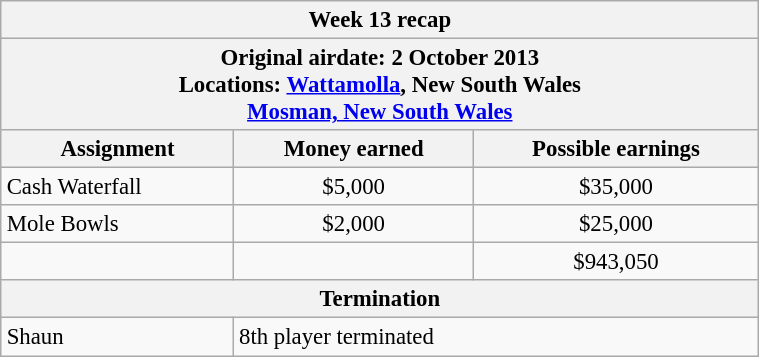<table class="wikitable" style="font-size: 95%; margin: 10px" align="right" width="40%">
<tr>
<th colspan=3>Week 13 recap</th>
</tr>
<tr>
<th colspan=3>Original airdate: 2 October 2013<br>Locations: <a href='#'>Wattamolla</a>, New South Wales<br><a href='#'>Mosman, New South Wales</a></th>
</tr>
<tr>
<th>Assignment</th>
<th>Money earned</th>
<th>Possible earnings</th>
</tr>
<tr>
<td>Cash Waterfall</td>
<td align="center">$5,000</td>
<td align="center">$35,000</td>
</tr>
<tr>
<td>Mole Bowls</td>
<td align="center">$2,000</td>
<td align="center">$25,000</td>
</tr>
<tr>
<td><strong></strong></td>
<td align="center"><strong></strong></td>
<td align="center">$943,050</td>
</tr>
<tr>
<th colspan=3>Termination</th>
</tr>
<tr>
<td>Shaun</td>
<td colspan=2>8th player terminated</td>
</tr>
</table>
